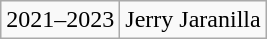<table class="wikitable">
<tr>
<td>2021–2023</td>
<td> Jerry Jaranilla</td>
</tr>
</table>
